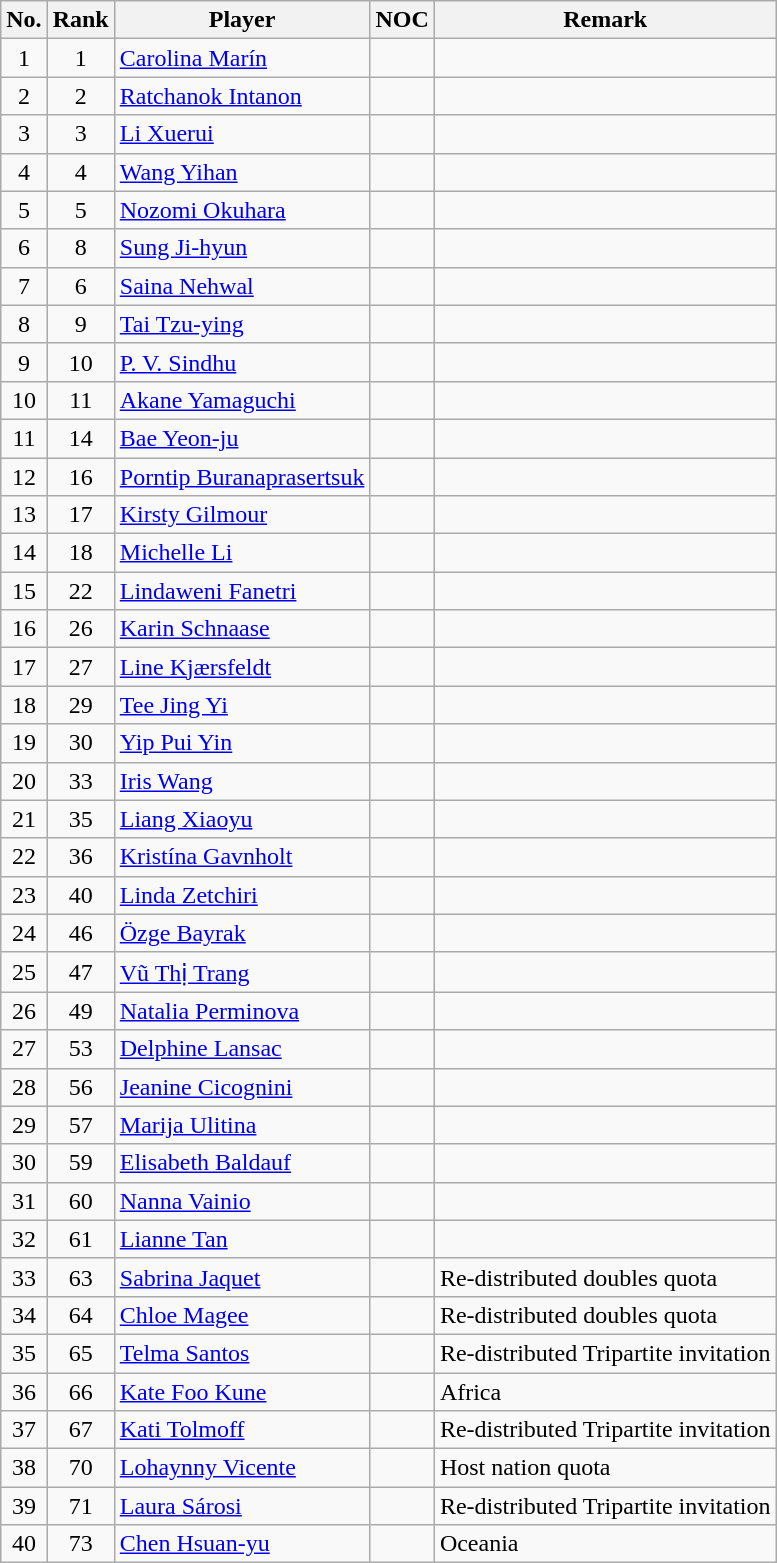<table class="wikitable sortable">
<tr>
<th>No.</th>
<th>Rank</th>
<th>Player</th>
<th>NOC</th>
<th>Remark</th>
</tr>
<tr align=center>
<td>1</td>
<td>1</td>
<td align=left><a href='#'>Carolina Marín</a></td>
<td align=left></td>
<td align=left></td>
</tr>
<tr align=center>
<td>2</td>
<td>2</td>
<td align=left><a href='#'>Ratchanok Intanon</a></td>
<td align=left></td>
<td align=left></td>
</tr>
<tr align=center>
<td>3</td>
<td>3</td>
<td align=left><a href='#'>Li Xuerui</a></td>
<td align=left></td>
<td align=left></td>
</tr>
<tr align=center>
<td>4</td>
<td>4</td>
<td align=left><a href='#'>Wang Yihan</a></td>
<td align=left></td>
<td align=left></td>
</tr>
<tr align=center>
<td>5</td>
<td>5</td>
<td align=left><a href='#'>Nozomi Okuhara</a></td>
<td align=left></td>
<td align=left></td>
</tr>
<tr align=center>
<td>6</td>
<td>8</td>
<td align=left><a href='#'>Sung Ji-hyun</a></td>
<td align=left></td>
<td align=left></td>
</tr>
<tr align=center>
<td>7</td>
<td>6</td>
<td align=left><a href='#'>Saina Nehwal</a></td>
<td align=left></td>
<td align=left></td>
</tr>
<tr align=center>
<td>8</td>
<td>9</td>
<td align=left><a href='#'>Tai Tzu-ying</a></td>
<td align=left></td>
<td align=left></td>
</tr>
<tr align=center>
<td>9</td>
<td>10</td>
<td align=left><a href='#'>P. V. Sindhu</a></td>
<td align=left></td>
<td align=left></td>
</tr>
<tr align=center>
<td>10</td>
<td>11</td>
<td align=left><a href='#'>Akane Yamaguchi</a></td>
<td align=left></td>
<td align=left></td>
</tr>
<tr align=center>
<td>11</td>
<td>14</td>
<td align=left><a href='#'>Bae Yeon-ju</a></td>
<td align=left></td>
<td align=left></td>
</tr>
<tr align=center>
<td>12</td>
<td>16</td>
<td align=left><a href='#'>Porntip Buranaprasertsuk</a></td>
<td align=left></td>
<td align=left></td>
</tr>
<tr align=center>
<td>13</td>
<td>17</td>
<td align=left><a href='#'>Kirsty Gilmour</a></td>
<td align=left></td>
<td align=left></td>
</tr>
<tr align=center>
<td>14</td>
<td>18</td>
<td align=left><a href='#'>Michelle Li</a></td>
<td align=left></td>
<td align=left></td>
</tr>
<tr align=center>
<td>15</td>
<td>22</td>
<td align=left><a href='#'>Lindaweni Fanetri</a></td>
<td align=left></td>
<td align=left></td>
</tr>
<tr align=center>
<td>16</td>
<td>26</td>
<td align=left><a href='#'>Karin Schnaase</a></td>
<td align=left></td>
<td align=left></td>
</tr>
<tr align=center>
<td>17</td>
<td>27</td>
<td align=left><a href='#'>Line Kjærsfeldt</a></td>
<td align=left></td>
<td align=left></td>
</tr>
<tr align=center>
<td>18</td>
<td>29</td>
<td align=left><a href='#'>Tee Jing Yi</a></td>
<td align=left></td>
<td align=left></td>
</tr>
<tr align=center>
<td>19</td>
<td>30</td>
<td align=left><a href='#'>Yip Pui Yin</a></td>
<td align=left></td>
<td align=left></td>
</tr>
<tr align=center>
<td>20</td>
<td>33</td>
<td align=left><a href='#'>Iris Wang</a></td>
<td align=left></td>
<td align=left></td>
</tr>
<tr align=center>
<td>21</td>
<td>35</td>
<td align=left><a href='#'>Liang Xiaoyu</a></td>
<td align=left></td>
<td align=left></td>
</tr>
<tr align=center>
<td>22</td>
<td>36</td>
<td align=left><a href='#'>Kristína Gavnholt</a></td>
<td align=left></td>
<td align=left></td>
</tr>
<tr align=center>
<td>23</td>
<td>40</td>
<td align=left><a href='#'>Linda Zetchiri</a></td>
<td align=left></td>
<td align=left></td>
</tr>
<tr align=center>
<td>24</td>
<td>46</td>
<td align=left><a href='#'>Özge Bayrak</a></td>
<td align=left></td>
<td align=left></td>
</tr>
<tr align=center>
<td>25</td>
<td>47</td>
<td align=left><a href='#'>Vũ Thị Trang</a></td>
<td align=left></td>
<td align=left></td>
</tr>
<tr align=center>
<td>26</td>
<td>49</td>
<td align=left><a href='#'>Natalia Perminova</a></td>
<td align=left></td>
<td align=left></td>
</tr>
<tr align=center>
<td>27</td>
<td>53</td>
<td align=left><a href='#'>Delphine Lansac</a></td>
<td align=left></td>
<td align=left></td>
</tr>
<tr align=center>
<td>28</td>
<td>56</td>
<td align=left><a href='#'>Jeanine Cicognini</a></td>
<td align=left></td>
<td align=left></td>
</tr>
<tr align=center>
<td>29</td>
<td>57</td>
<td align=left><a href='#'>Marija Ulitina</a></td>
<td align=left></td>
<td align=left></td>
</tr>
<tr align=center>
<td>30</td>
<td>59</td>
<td align=left><a href='#'>Elisabeth Baldauf</a></td>
<td align=left></td>
<td align=left></td>
</tr>
<tr align=center>
<td>31</td>
<td>60</td>
<td align=left><a href='#'>Nanna Vainio</a></td>
<td align=left></td>
<td align=left></td>
</tr>
<tr align=center>
<td>32</td>
<td>61</td>
<td align=left><a href='#'>Lianne Tan</a></td>
<td align=left></td>
<td align=left></td>
</tr>
<tr align=center>
<td>33</td>
<td>63</td>
<td align=left><a href='#'>Sabrina Jaquet</a></td>
<td align=left></td>
<td align=left>Re-distributed doubles quota</td>
</tr>
<tr align=center>
<td>34</td>
<td>64</td>
<td align=left><a href='#'>Chloe Magee</a></td>
<td align=left></td>
<td align=left>Re-distributed doubles quota</td>
</tr>
<tr align=center>
<td>35</td>
<td>65</td>
<td align=left><a href='#'>Telma Santos</a></td>
<td align=left></td>
<td align=left>Re-distributed Tripartite invitation</td>
</tr>
<tr align=center>
<td>36</td>
<td>66</td>
<td align=left><a href='#'>Kate Foo Kune</a></td>
<td align=left></td>
<td align=left>Africa</td>
</tr>
<tr align=center>
<td>37</td>
<td>67</td>
<td align=left><a href='#'>Kati Tolmoff</a></td>
<td align=left></td>
<td align=left>Re-distributed Tripartite invitation</td>
</tr>
<tr align=center>
<td>38</td>
<td>70</td>
<td align=left><a href='#'>Lohaynny Vicente</a></td>
<td align=left></td>
<td align=left>Host nation quota</td>
</tr>
<tr align=center>
<td>39</td>
<td>71</td>
<td align=left><a href='#'>Laura Sárosi</a></td>
<td align=left></td>
<td align=left>Re-distributed Tripartite invitation</td>
</tr>
<tr align=center>
<td>40</td>
<td>73</td>
<td align=left><a href='#'>Chen Hsuan-yu</a></td>
<td align=left></td>
<td align=left>Oceania</td>
</tr>
</table>
